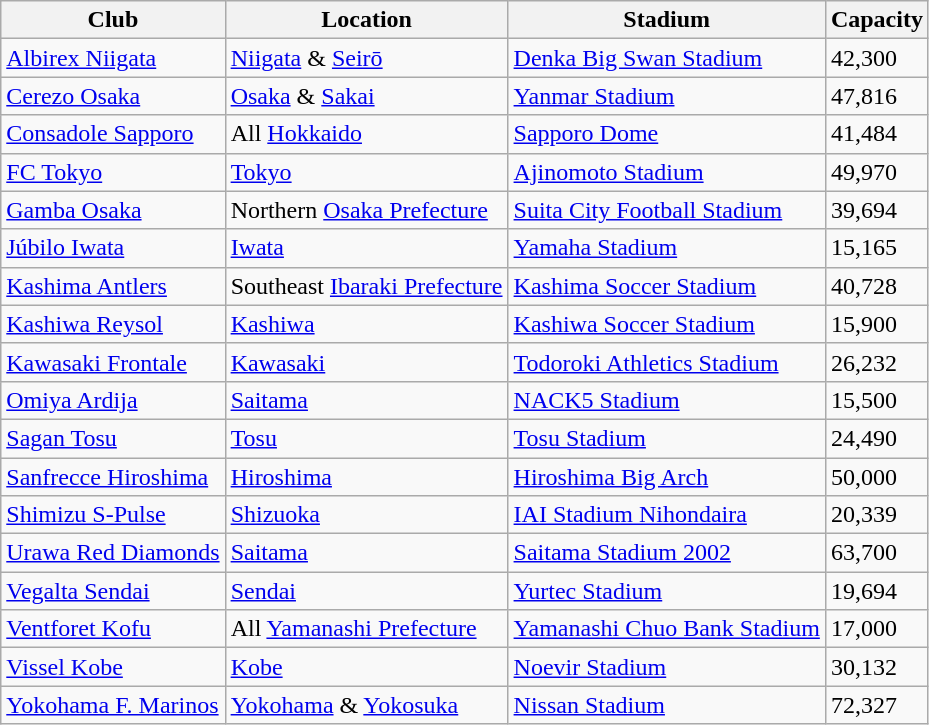<table class="wikitable sortable">
<tr>
<th>Club</th>
<th>Location</th>
<th>Stadium</th>
<th>Capacity</th>
</tr>
<tr>
<td><a href='#'>Albirex Niigata</a></td>
<td><a href='#'>Niigata</a> & <a href='#'>Seirō</a></td>
<td><a href='#'>Denka Big Swan Stadium</a></td>
<td>42,300</td>
</tr>
<tr>
<td><a href='#'>Cerezo Osaka</a></td>
<td><a href='#'>Osaka</a> & <a href='#'>Sakai</a></td>
<td><a href='#'>Yanmar Stadium</a></td>
<td>47,816</td>
</tr>
<tr>
<td><a href='#'>Consadole Sapporo</a></td>
<td>All <a href='#'>Hokkaido</a></td>
<td><a href='#'>Sapporo Dome</a></td>
<td>41,484</td>
</tr>
<tr>
<td><a href='#'>FC Tokyo</a></td>
<td><a href='#'>Tokyo</a></td>
<td><a href='#'>Ajinomoto Stadium</a></td>
<td>49,970</td>
</tr>
<tr>
<td><a href='#'>Gamba Osaka</a></td>
<td>Northern <a href='#'>Osaka Prefecture</a></td>
<td><a href='#'>Suita City Football Stadium</a></td>
<td>39,694</td>
</tr>
<tr>
<td><a href='#'>Júbilo Iwata</a></td>
<td><a href='#'>Iwata</a></td>
<td><a href='#'>Yamaha Stadium</a></td>
<td>15,165</td>
</tr>
<tr>
<td><a href='#'>Kashima Antlers</a></td>
<td>Southeast <a href='#'>Ibaraki Prefecture</a></td>
<td><a href='#'>Kashima Soccer Stadium</a></td>
<td>40,728</td>
</tr>
<tr>
<td><a href='#'>Kashiwa Reysol</a></td>
<td><a href='#'>Kashiwa</a></td>
<td><a href='#'>Kashiwa Soccer Stadium</a></td>
<td>15,900</td>
</tr>
<tr>
<td><a href='#'>Kawasaki Frontale</a></td>
<td><a href='#'>Kawasaki</a></td>
<td><a href='#'>Todoroki Athletics Stadium</a></td>
<td>26,232</td>
</tr>
<tr>
<td><a href='#'>Omiya Ardija</a></td>
<td><a href='#'>Saitama</a></td>
<td><a href='#'>NACK5 Stadium</a></td>
<td>15,500</td>
</tr>
<tr>
<td><a href='#'>Sagan Tosu</a></td>
<td><a href='#'>Tosu</a></td>
<td><a href='#'>Tosu Stadium</a></td>
<td>24,490</td>
</tr>
<tr>
<td><a href='#'>Sanfrecce Hiroshima</a></td>
<td><a href='#'>Hiroshima</a></td>
<td><a href='#'>Hiroshima Big Arch</a></td>
<td>50,000</td>
</tr>
<tr>
<td><a href='#'>Shimizu S-Pulse</a></td>
<td><a href='#'>Shizuoka</a></td>
<td><a href='#'>IAI Stadium Nihondaira</a></td>
<td>20,339</td>
</tr>
<tr>
<td><a href='#'>Urawa Red Diamonds</a></td>
<td><a href='#'>Saitama</a></td>
<td><a href='#'>Saitama Stadium 2002</a></td>
<td>63,700</td>
</tr>
<tr>
<td><a href='#'>Vegalta Sendai</a></td>
<td><a href='#'>Sendai</a></td>
<td><a href='#'>Yurtec Stadium</a></td>
<td>19,694</td>
</tr>
<tr>
<td><a href='#'>Ventforet Kofu</a></td>
<td>All <a href='#'>Yamanashi Prefecture</a></td>
<td><a href='#'>Yamanashi Chuo Bank Stadium</a></td>
<td>17,000</td>
</tr>
<tr>
<td><a href='#'>Vissel Kobe</a></td>
<td><a href='#'>Kobe</a></td>
<td><a href='#'>Noevir Stadium</a></td>
<td>30,132</td>
</tr>
<tr>
<td><a href='#'>Yokohama F. Marinos</a></td>
<td><a href='#'>Yokohama</a> & <a href='#'>Yokosuka</a></td>
<td><a href='#'>Nissan Stadium</a></td>
<td>72,327</td>
</tr>
</table>
